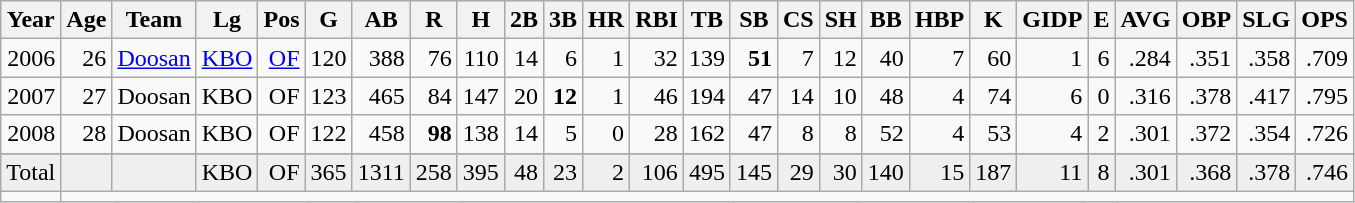<table class="wikitable" style="text-align: right;">
<tr bgcolor="#efefef">
<th>Year</th>
<th>Age</th>
<th>Team</th>
<th>Lg</th>
<th>Pos</th>
<th>G</th>
<th>AB</th>
<th>R</th>
<th>H</th>
<th>2B</th>
<th>3B</th>
<th>HR</th>
<th>RBI</th>
<th>TB</th>
<th>SB</th>
<th>CS</th>
<th>SH</th>
<th>BB</th>
<th>HBP</th>
<th>K</th>
<th>GIDP</th>
<th>E</th>
<th>AVG</th>
<th>OBP</th>
<th>SLG</th>
<th>OPS</th>
</tr>
<tr>
<td>2006</td>
<td>26</td>
<td><a href='#'>Doosan</a></td>
<td><a href='#'>KBO</a></td>
<td><a href='#'>OF</a></td>
<td>120</td>
<td>388</td>
<td>76</td>
<td>110</td>
<td>14</td>
<td>6</td>
<td>1</td>
<td>32</td>
<td>139</td>
<td><strong>51</strong></td>
<td>7</td>
<td>12</td>
<td>40</td>
<td>7</td>
<td>60</td>
<td>1</td>
<td>6</td>
<td>.284</td>
<td>.351</td>
<td>.358</td>
<td>.709</td>
</tr>
<tr>
<td>2007</td>
<td>27</td>
<td>Doosan</td>
<td>KBO</td>
<td>OF</td>
<td>123</td>
<td>465</td>
<td>84</td>
<td>147</td>
<td>20</td>
<td><strong>12</strong></td>
<td>1</td>
<td>46</td>
<td>194</td>
<td>47</td>
<td>14</td>
<td>10</td>
<td>48</td>
<td>4</td>
<td>74</td>
<td>6</td>
<td>0</td>
<td>.316</td>
<td>.378</td>
<td>.417</td>
<td>.795</td>
</tr>
<tr>
<td>2008</td>
<td>28</td>
<td>Doosan</td>
<td>KBO</td>
<td>OF</td>
<td>122</td>
<td>458</td>
<td><strong>98</strong></td>
<td>138</td>
<td>14</td>
<td>5</td>
<td>0</td>
<td>28</td>
<td>162</td>
<td>47</td>
<td>8</td>
<td>8</td>
<td>52</td>
<td>4</td>
<td>53</td>
<td>4</td>
<td>2</td>
<td>.301</td>
<td>.372</td>
<td>.354</td>
<td>.726</td>
</tr>
<tr>
</tr>
<tr bgcolor="#efefef">
<td>Total</td>
<td></td>
<td></td>
<td>KBO</td>
<td>OF</td>
<td>365</td>
<td>1311</td>
<td>258</td>
<td>395</td>
<td>48</td>
<td>23</td>
<td>2</td>
<td>106</td>
<td>495</td>
<td>145</td>
<td>29</td>
<td>30</td>
<td>140</td>
<td>15</td>
<td>187</td>
<td>11</td>
<td>8</td>
<td>.301</td>
<td>.368</td>
<td>.378</td>
<td>.746</td>
</tr>
<tr>
<td></td>
</tr>
</table>
